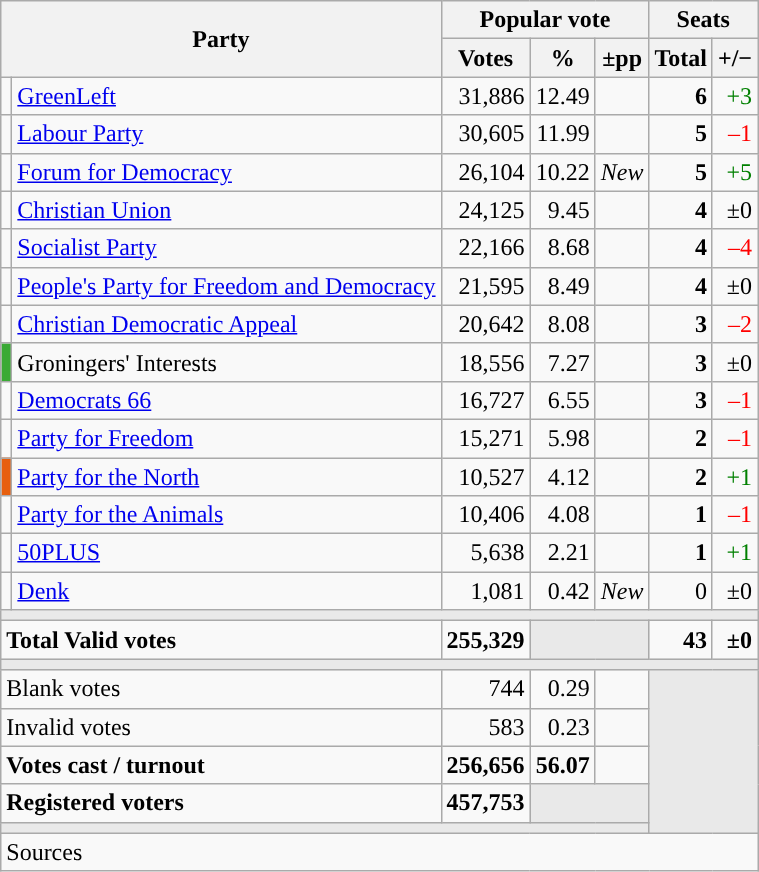<table class="wikitable" style="text-align:right;">
<tr>
<th colspan=2 rowspan=2>Party</th>
<th colspan=3>Popular vote</th>
<th colspan=2>Seats</th>
</tr>
<tr>
<th>Votes</th>
<th>%</th>
<th>±pp</th>
<th>Total</th>
<th>+/−</th>
</tr>
<tr>
<td style="color:inherit;background:"></td>
<td align="left"><a href='#'>GreenLeft</a></td>
<td>31,886</td>
<td>12.49</td>
<td></td>
<td><strong>6</strong></td>
<td style="color:green;">+3</td>
</tr>
<tr>
<td style="color:inherit;background:"></td>
<td align="left"><a href='#'>Labour Party</a></td>
<td>30,605</td>
<td>11.99</td>
<td></td>
<td><strong>5</strong></td>
<td style="color:red;">–1</td>
</tr>
<tr>
<td style="color:inherit;background:"></td>
<td align="left"><a href='#'>Forum for Democracy</a></td>
<td>26,104</td>
<td>10.22</td>
<td><em>New</em></td>
<td><strong>5</strong></td>
<td style="color:green;">+5</td>
</tr>
<tr>
<td style="color:inherit;background:"></td>
<td align="left"><a href='#'>Christian Union</a></td>
<td>24,125</td>
<td>9.45</td>
<td></td>
<td><strong>4</strong></td>
<td>±0</td>
</tr>
<tr>
<td style="color:inherit;background:"></td>
<td align="left"><a href='#'>Socialist Party</a></td>
<td>22,166</td>
<td>8.68</td>
<td></td>
<td><strong>4</strong></td>
<td style="color:red;">–4</td>
</tr>
<tr>
<td style="color:inherit;background:"></td>
<td align="left"><a href='#'>People's Party for Freedom and Democracy</a></td>
<td>21,595</td>
<td>8.49</td>
<td></td>
<td><strong>4</strong></td>
<td>±0</td>
</tr>
<tr>
<td style="color:inherit;background:"></td>
<td align="left"><a href='#'>Christian Democratic Appeal</a></td>
<td>20,642</td>
<td>8.08</td>
<td></td>
<td><strong>3</strong></td>
<td style="color:red;">–2</td>
</tr>
<tr>
<td style="color:inherit;background:#3aaa35"></td>
<td align="left">Groningers' Interests</td>
<td>18,556</td>
<td>7.27</td>
<td></td>
<td><strong>3</strong></td>
<td>±0</td>
</tr>
<tr>
<td style="color:inherit;background:"></td>
<td align="left"><a href='#'>Democrats 66</a></td>
<td>16,727</td>
<td>6.55</td>
<td></td>
<td><strong>3</strong></td>
<td style="color:red;">–1</td>
</tr>
<tr>
<td style="color:inherit;background:"></td>
<td align="left"><a href='#'>Party for Freedom</a></td>
<td>15,271</td>
<td>5.98</td>
<td></td>
<td><strong>2</strong></td>
<td style="color:red;">–1</td>
</tr>
<tr>
<td style="color:inherit;background:#e75f0e"></td>
<td align="left"><a href='#'>Party for the North</a></td>
<td>10,527</td>
<td>4.12</td>
<td></td>
<td><strong>2</strong></td>
<td style="color:green;">+1</td>
</tr>
<tr>
<td style="color:inherit;background:"></td>
<td align="left"><a href='#'>Party for the Animals</a></td>
<td>10,406</td>
<td>4.08</td>
<td></td>
<td><strong>1</strong></td>
<td style="color:red;">–1</td>
</tr>
<tr>
<td style="color:inherit;background:"></td>
<td align="left"><a href='#'>50PLUS</a></td>
<td>5,638</td>
<td>2.21</td>
<td></td>
<td><strong>1</strong></td>
<td style="color:green;">+1</td>
</tr>
<tr>
<td style="color:inherit;background:"></td>
<td align="left"><a href='#'>Denk</a></td>
<td>1,081</td>
<td>0.42</td>
<td><em>New</em></td>
<td>0</td>
<td>±0</td>
</tr>
<tr>
<td colspan="7" style="color:inherit;background:#E9E9E9"></td>
</tr>
<tr style="font-weight:bold;">
<td align="left" colspan="2">Total Valid votes</td>
<td>255,329</td>
<td bgcolor="#E9E9E9" colspan="2"></td>
<td>43</td>
<td>±0</td>
</tr>
<tr>
<td colspan="7" style="color:inherit;background:#E9E9E9"></td>
</tr>
<tr>
<td align="left" colspan="2">Blank votes</td>
<td>744</td>
<td>0.29</td>
<td></td>
<td bgcolor="#E9E9E9" colspan="2" rowspan="5"></td>
</tr>
<tr>
<td align="left" colspan="2">Invalid votes</td>
<td>583</td>
<td>0.23</td>
<td></td>
</tr>
<tr style="font-weight:bold;">
<td align="left" colspan="2">Votes cast / turnout</td>
<td>256,656</td>
<td>56.07</td>
<td></td>
</tr>
<tr style="font-weight:bold;">
<td align="left" colspan="2">Registered voters</td>
<td>457,753</td>
<td bgcolor="#E9E9E9" colspan="2"></td>
</tr>
<tr>
<td colspan="7" style="color:inherit;background:#E9E9E9"></td>
</tr>
<tr>
<td align="left" colspan="7">Sources </td>
</tr>
</table>
